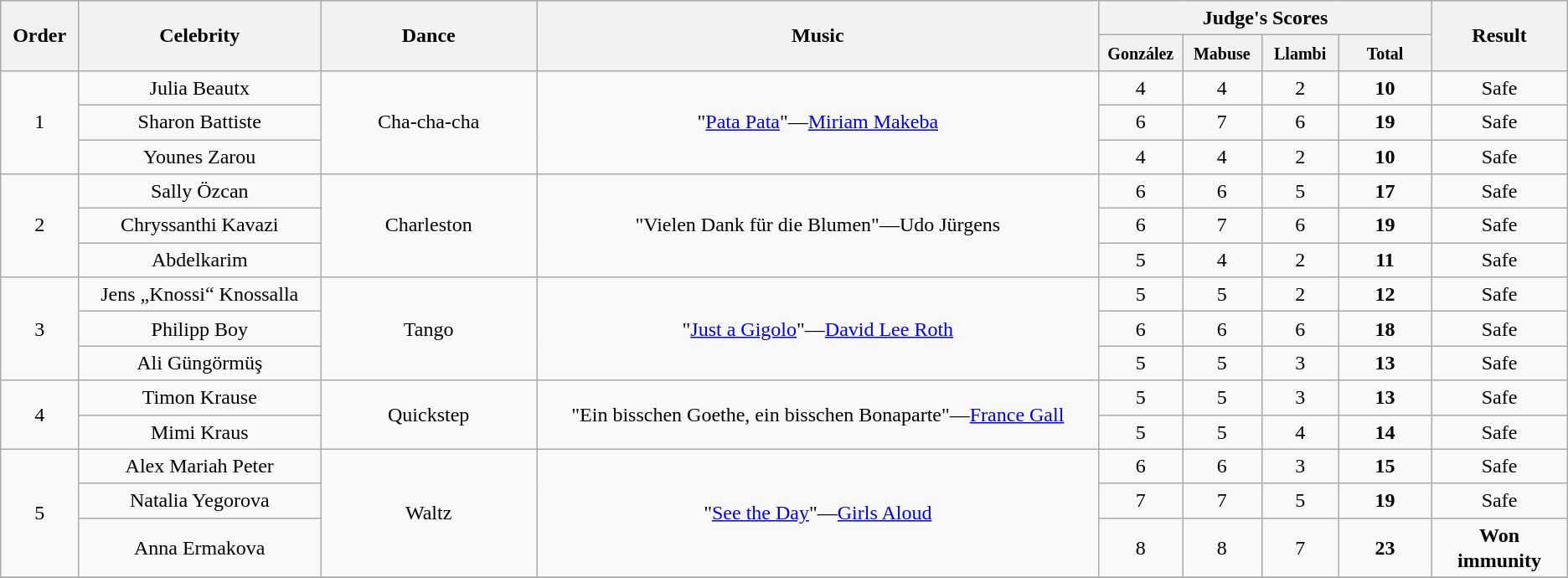<table class="wikitable center sortable" style="text-align:center; font-size:100%; line-height:20px;">
<tr>
<th rowspan="2" style="width: 4em">Order</th>
<th rowspan="2" style="width: 17em">Celebrity</th>
<th rowspan="2" style="width: 15em">Dance</th>
<th rowspan="2" style="width: 45em">Music</th>
<th colspan="4">Judge's Scores</th>
<th rowspan="2" style="width: 8em">Result</th>
</tr>
<tr>
<th style="width: 4em"><small>González</small></th>
<th style="width: 4em"><small>Mabuse</small></th>
<th style="width: 4em"><small>Llambi</small></th>
<th style="width: 6em"><small>Total</small></th>
</tr>
<tr>
<td rowspan="3">1</td>
<td>Julia Beautx</td>
<td rowspan="3">Cha-cha-cha</td>
<td rowspan="3">"<a href='#'>Pata Pata</a>"—<a href='#'>Miriam Makeba</a></td>
<td>4</td>
<td>4</td>
<td>2</td>
<td><strong>10</strong></td>
<td>Safe</td>
</tr>
<tr>
<td>Sharon Battiste</td>
<td>6</td>
<td>7</td>
<td>6</td>
<td><strong>19</strong></td>
<td>Safe</td>
</tr>
<tr>
<td>Younes Zarou</td>
<td>4</td>
<td>4</td>
<td>2</td>
<td><strong>10</strong></td>
<td>Safe</td>
</tr>
<tr>
<td rowspan="3">2</td>
<td>Sally Özcan</td>
<td rowspan="3">Charleston</td>
<td rowspan="3">"Vielen Dank für die Blumen"—Udo Jürgens</td>
<td>6</td>
<td>6</td>
<td>5</td>
<td><strong>17</strong></td>
<td>Safe</td>
</tr>
<tr>
<td>Chryssanthi Kavazi</td>
<td>6</td>
<td>7</td>
<td>6</td>
<td><strong>19</strong></td>
<td>Safe</td>
</tr>
<tr>
<td>Abdelkarim</td>
<td>5</td>
<td>4</td>
<td>2</td>
<td><strong>11</strong></td>
<td>Safe</td>
</tr>
<tr>
<td rowspan="3">3</td>
<td>Jens „Knossi“ Knossalla</td>
<td rowspan="3">Tango</td>
<td rowspan="3">"<a href='#'>Just a Gigolo</a>"—<a href='#'>David Lee Roth</a></td>
<td>5</td>
<td>5</td>
<td>2</td>
<td><strong>12</strong></td>
<td>Safe</td>
</tr>
<tr>
<td>Philipp Boy</td>
<td>6</td>
<td>6</td>
<td>6</td>
<td><strong>18</strong></td>
<td>Safe</td>
</tr>
<tr>
<td>Ali Güngörmüş</td>
<td>5</td>
<td>5</td>
<td>3</td>
<td><strong>13</strong></td>
<td>Safe</td>
</tr>
<tr>
<td rowspan="2">4</td>
<td>Timon Krause</td>
<td rowspan="2">Quickstep</td>
<td rowspan="2">"Ein bisschen Goethe, ein bisschen Bonaparte"—<a href='#'>France Gall</a></td>
<td>5</td>
<td>5</td>
<td>3</td>
<td><strong>13</strong></td>
<td>Safe</td>
</tr>
<tr>
<td>Mimi Kraus</td>
<td>5</td>
<td>5</td>
<td>4</td>
<td><strong>14</strong></td>
<td>Safe</td>
</tr>
<tr>
<td rowspan="3">5</td>
<td>Alex Mariah Peter</td>
<td rowspan="3">Waltz</td>
<td rowspan="3">"<a href='#'>See the Day</a>"—<a href='#'>Girls Aloud</a></td>
<td>6</td>
<td>6</td>
<td>3</td>
<td><strong>15</strong></td>
<td>Safe</td>
</tr>
<tr>
<td>Natalia Yegorova</td>
<td>7</td>
<td>7</td>
<td>5</td>
<td><strong>19</strong></td>
<td>Safe</td>
</tr>
<tr>
<td>Anna Ermakova</td>
<td>8</td>
<td>8</td>
<td>7</td>
<td><strong>23</strong></td>
<td><strong>Won immunity</strong></td>
</tr>
<tr>
</tr>
</table>
